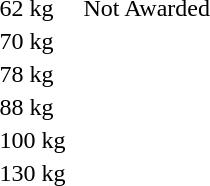<table>
<tr>
<td>62 kg</td>
<td></td>
<td></td>
<td>Not Awarded</td>
</tr>
<tr>
<td rowspan=2>70 kg</td>
<td rowspan=2></td>
<td rowspan=2></td>
<td></td>
</tr>
<tr>
<td></td>
</tr>
<tr>
<td rowspan=2>78 kg</td>
<td rowspan=2></td>
<td rowspan=2></td>
<td></td>
</tr>
<tr>
<td></td>
</tr>
<tr>
<td rowspan=2>88 kg</td>
<td rowspan=2></td>
<td rowspan=2></td>
<td></td>
</tr>
<tr>
<td></td>
</tr>
<tr>
<td rowspan=2>100 kg</td>
<td rowspan=2></td>
<td rowspan=2></td>
<td></td>
</tr>
<tr>
<td></td>
</tr>
<tr>
<td rowspan=2>130 kg</td>
<td rowspan=2></td>
<td rowspan=2></td>
<td></td>
</tr>
<tr>
<td></td>
</tr>
<tr>
</tr>
</table>
